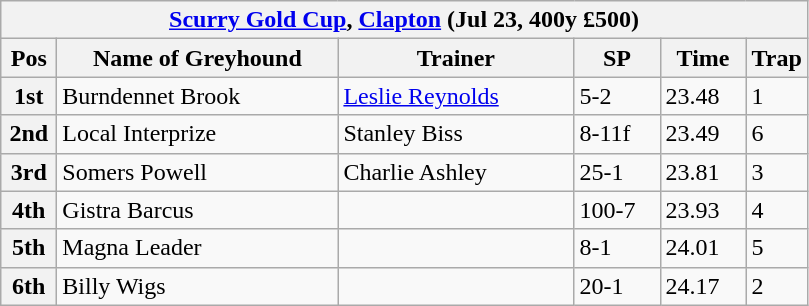<table class="wikitable">
<tr>
<th colspan="6"><a href='#'>Scurry Gold Cup</a>, <a href='#'>Clapton</a> (Jul 23, 400y £500)</th>
</tr>
<tr>
<th width=30>Pos</th>
<th width=180>Name of Greyhound</th>
<th width=150>Trainer</th>
<th width=50>SP</th>
<th width=50>Time</th>
<th width=30>Trap</th>
</tr>
<tr>
<th>1st</th>
<td>Burndennet Brook</td>
<td><a href='#'>Leslie Reynolds</a></td>
<td>5-2</td>
<td>23.48</td>
<td>1</td>
</tr>
<tr>
<th>2nd</th>
<td>Local Interprize</td>
<td>Stanley Biss</td>
<td>8-11f</td>
<td>23.49</td>
<td>6</td>
</tr>
<tr>
<th>3rd</th>
<td>Somers Powell</td>
<td>Charlie Ashley</td>
<td>25-1</td>
<td>23.81</td>
<td>3</td>
</tr>
<tr>
<th>4th</th>
<td>Gistra Barcus</td>
<td></td>
<td>100-7</td>
<td>23.93</td>
<td>4</td>
</tr>
<tr>
<th>5th</th>
<td>Magna Leader</td>
<td></td>
<td>8-1</td>
<td>24.01</td>
<td>5</td>
</tr>
<tr>
<th>6th</th>
<td>Billy Wigs</td>
<td></td>
<td>20-1</td>
<td>24.17</td>
<td>2</td>
</tr>
</table>
